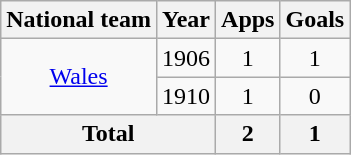<table class=wikitable style="text-align: center">
<tr>
<th>National team</th>
<th>Year</th>
<th>Apps</th>
<th>Goals</th>
</tr>
<tr>
<td rowspan=2><a href='#'>Wales</a></td>
<td>1906</td>
<td>1</td>
<td>1</td>
</tr>
<tr>
<td>1910</td>
<td>1</td>
<td>0</td>
</tr>
<tr>
<th colspan=2>Total</th>
<th>2</th>
<th>1</th>
</tr>
</table>
